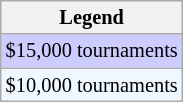<table class=wikitable style="font-size:85%">
<tr>
<th>Legend</th>
</tr>
<tr style="background:#ccccff;">
<td>$15,000 tournaments</td>
</tr>
<tr style="background:#f0f8ff;">
<td>$10,000 tournaments</td>
</tr>
</table>
